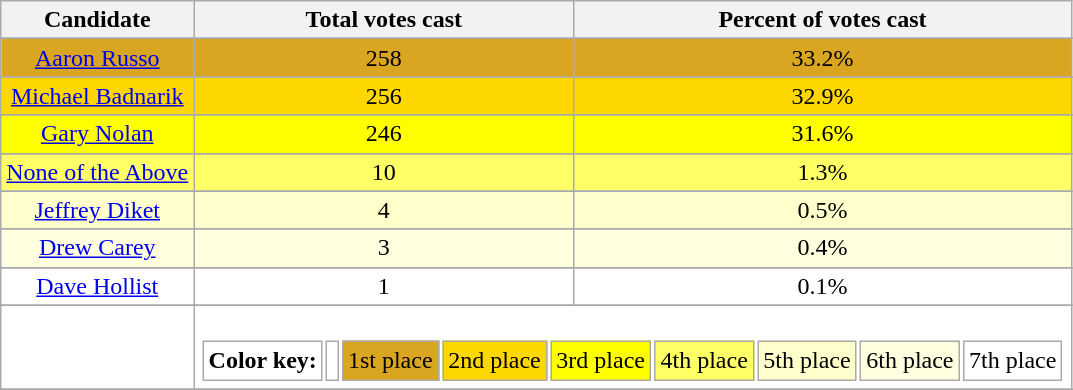<table class="wikitable" style="text-align:center;">
<tr>
<th>Candidate</th>
<th>Total votes cast</th>
<th>Percent of votes cast</th>
</tr>
<tr>
</tr>
<tr bgcolor="Goldenrod">
<td><a href='#'>Aaron Russo</a></td>
<td bgcolor="Goldenrod">258</td>
<td>33.2%</td>
</tr>
<tr>
</tr>
<tr bgcolor="Gold">
<td><a href='#'>Michael Badnarik</a></td>
<td bgcolor="Gold">256</td>
<td>32.9%</td>
</tr>
<tr>
</tr>
<tr bgcolor="Yellow">
<td><a href='#'>Gary Nolan</a></td>
<td bgcolor="Yellow">246</td>
<td>31.6%</td>
</tr>
<tr>
</tr>
<tr bgcolor="FFFF66">
<td><a href='#'>None of the Above</a></td>
<td bgcolor="FFFF66">10</td>
<td>1.3%</td>
</tr>
<tr>
</tr>
<tr bgcolor="#FFFFCC">
<td><a href='#'>Jeffrey Diket</a></td>
<td bgcolor="#FFFFCC">4</td>
<td>0.5%</td>
</tr>
<tr>
</tr>
<tr bgcolor="LightYellow">
<td><a href='#'>Drew Carey</a></td>
<td bgcolor="LightYellow">3</td>
<td>0.4%</td>
</tr>
<tr>
</tr>
<tr bgcolor="White">
<td><a href='#'>Dave Hollist</a></td>
<td bgcolor="White">1</td>
<td>0.1%</td>
</tr>
<tr>
</tr>
<tr bgcolor="#FFFFFF">
<td></td>
<td colspan="5"><br><table align="left">
<tr>
<td><strong>Color key:</strong></td>
<td></td>
<td bgcolor="Goldenrod">1st place</td>
<td bgcolor="Gold">2nd place</td>
<td bgcolor="Yellow">3rd place</td>
<td bgcolor="#FFFF66">4th place</td>
<td bgcolor="#FFFFCC">5th place</td>
<td bgcolor="LightYellow">6th place</td>
<td bgcolor="White">7th place</td>
</tr>
</table>
</td>
</tr>
<tr>
</tr>
<tr>
</tr>
</table>
